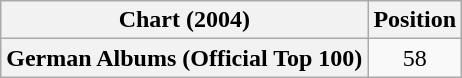<table class="wikitable plainrowheaders sortable" style="text-align:center;">
<tr>
<th>Chart (2004)</th>
<th>Position</th>
</tr>
<tr>
<th scope="row">German Albums (Official Top 100)</th>
<td style="text-align:center;">58</td>
</tr>
</table>
